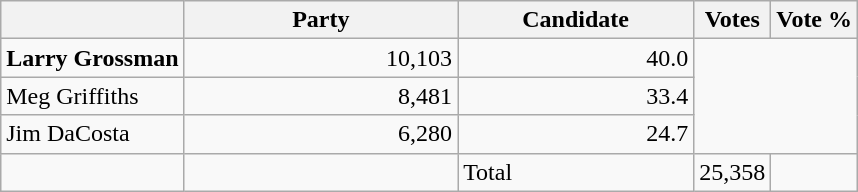<table class="wikitable">
<tr>
<th></th>
<th scope="col" width="175">Party</th>
<th scope="col" width="150">Candidate</th>
<th>Votes</th>
<th>Vote %</th>
</tr>
<tr>
<td><strong>Larry Grossman</strong></td>
<td align=right>10,103</td>
<td align=right>40.0</td>
</tr>
<tr |>
<td>Meg Griffiths</td>
<td align=right>8,481</td>
<td align=right>33.4</td>
</tr>
<tr |>
<td>Jim DaCosta</td>
<td align=right>6,280</td>
<td align=right>24.7<br>
</td>
</tr>
<tr |>
<td></td>
<td></td>
<td>Total</td>
<td align=right>25,358</td>
<td></td>
</tr>
</table>
